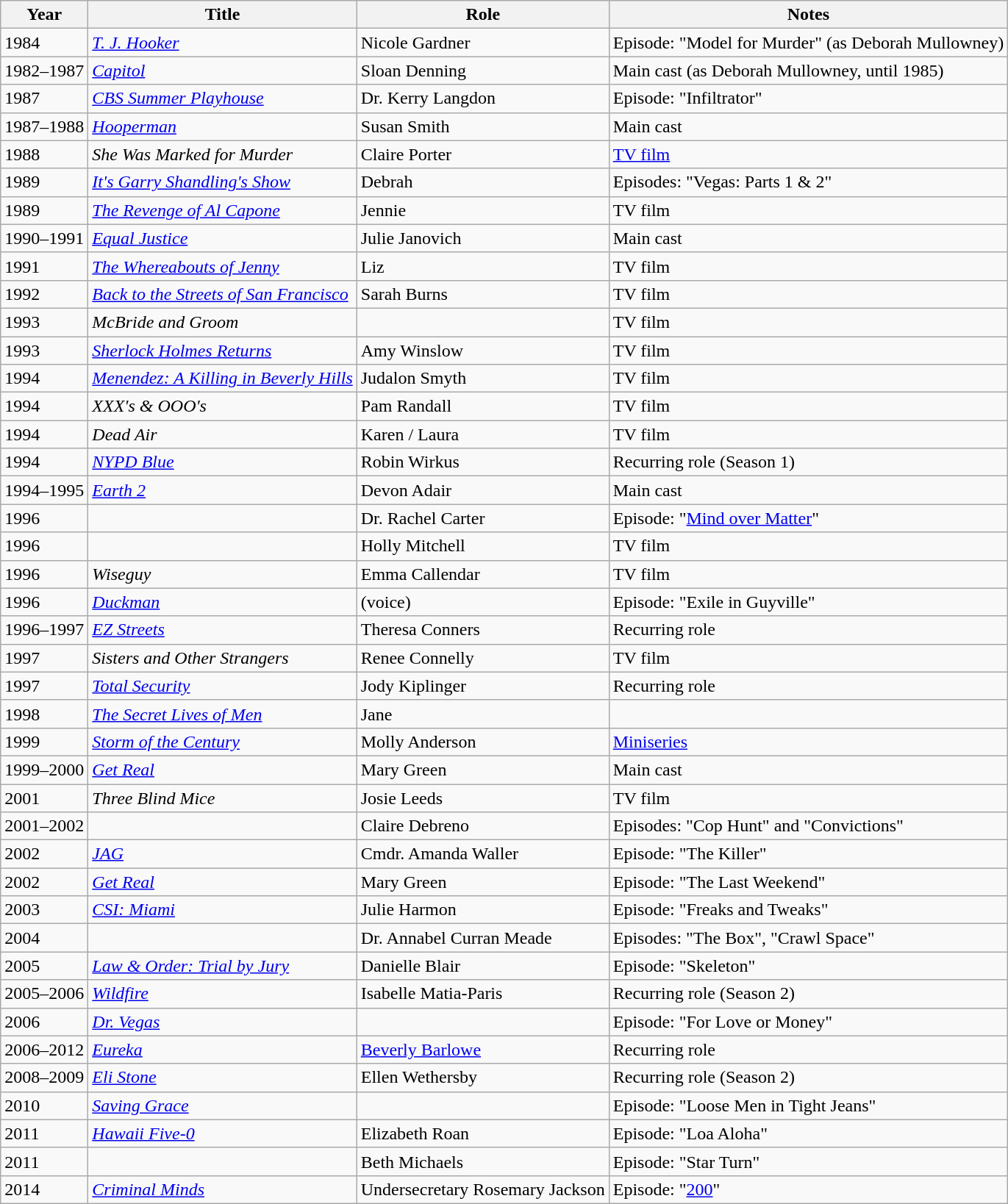<table class="wikitable sortable">
<tr>
<th>Year</th>
<th>Title</th>
<th>Role</th>
<th class="unsortable">Notes</th>
</tr>
<tr>
<td>1984</td>
<td><em><a href='#'>T. J. Hooker</a></em></td>
<td>Nicole Gardner</td>
<td>Episode: "Model for Murder" (as Deborah Mullowney)</td>
</tr>
<tr>
<td>1982–1987</td>
<td><em><a href='#'>Capitol</a></em></td>
<td>Sloan Denning</td>
<td>Main cast (as Deborah Mullowney, until 1985)</td>
</tr>
<tr>
<td>1987</td>
<td><em><a href='#'>CBS Summer Playhouse</a></em></td>
<td>Dr. Kerry Langdon</td>
<td>Episode: "Infiltrator"</td>
</tr>
<tr>
<td>1987–1988</td>
<td><em><a href='#'>Hooperman</a></em></td>
<td>Susan Smith</td>
<td>Main cast</td>
</tr>
<tr>
<td>1988</td>
<td><em>She Was Marked for Murder</em></td>
<td>Claire Porter</td>
<td><a href='#'>TV film</a></td>
</tr>
<tr>
<td>1989</td>
<td><em><a href='#'>It's Garry Shandling's Show</a></em></td>
<td>Debrah</td>
<td>Episodes: "Vegas: Parts 1 & 2"</td>
</tr>
<tr>
<td>1989</td>
<td><em><a href='#'>The Revenge of Al Capone</a></em></td>
<td>Jennie</td>
<td>TV film</td>
</tr>
<tr>
<td>1990–1991</td>
<td><em><a href='#'>Equal Justice</a></em></td>
<td>Julie Janovich</td>
<td>Main cast</td>
</tr>
<tr>
<td>1991</td>
<td><em><a href='#'>The Whereabouts of Jenny</a></em></td>
<td>Liz</td>
<td>TV film</td>
</tr>
<tr>
<td>1992</td>
<td><em><a href='#'>Back to the Streets of San Francisco</a></em></td>
<td>Sarah Burns</td>
<td>TV film</td>
</tr>
<tr>
<td>1993</td>
<td><em>McBride and Groom</em></td>
<td></td>
<td>TV film</td>
</tr>
<tr>
<td>1993</td>
<td><em><a href='#'>Sherlock Holmes Returns</a></em></td>
<td>Amy Winslow</td>
<td>TV film</td>
</tr>
<tr>
<td>1994</td>
<td><em><a href='#'>Menendez: A Killing in Beverly Hills</a></em></td>
<td>Judalon Smyth</td>
<td>TV film</td>
</tr>
<tr>
<td>1994</td>
<td><em>XXX's & OOO's</em></td>
<td>Pam Randall</td>
<td>TV film</td>
</tr>
<tr>
<td>1994</td>
<td><em>Dead Air</em></td>
<td>Karen / Laura</td>
<td>TV film</td>
</tr>
<tr>
<td>1994</td>
<td><em><a href='#'>NYPD Blue</a></em></td>
<td>Robin Wirkus</td>
<td>Recurring role (Season 1)</td>
</tr>
<tr>
<td>1994–1995</td>
<td><em><a href='#'>Earth 2</a></em></td>
<td>Devon Adair</td>
<td>Main cast</td>
</tr>
<tr>
<td>1996</td>
<td><em></em></td>
<td>Dr. Rachel Carter</td>
<td>Episode: "<a href='#'>Mind over Matter</a>"</td>
</tr>
<tr>
<td>1996</td>
<td><em></em></td>
<td>Holly Mitchell</td>
<td>TV film</td>
</tr>
<tr>
<td>1996</td>
<td><em>Wiseguy</em></td>
<td>Emma Callendar</td>
<td>TV film</td>
</tr>
<tr>
<td>1996</td>
<td><em><a href='#'>Duckman</a></em></td>
<td>(voice)</td>
<td>Episode: "Exile in Guyville"</td>
</tr>
<tr>
<td>1996–1997</td>
<td><em><a href='#'>EZ Streets</a></em></td>
<td>Theresa Conners</td>
<td>Recurring role</td>
</tr>
<tr>
<td>1997</td>
<td><em>Sisters and Other Strangers</em></td>
<td>Renee Connelly</td>
<td>TV film</td>
</tr>
<tr>
<td>1997</td>
<td><em><a href='#'>Total Security</a></em></td>
<td>Jody Kiplinger</td>
<td>Recurring role</td>
</tr>
<tr>
<td>1998</td>
<td><em><a href='#'>The Secret Lives of Men</a></em></td>
<td>Jane</td>
<td></td>
</tr>
<tr>
<td>1999</td>
<td><em><a href='#'>Storm of the Century</a></em></td>
<td>Molly Anderson</td>
<td><a href='#'>Miniseries</a></td>
</tr>
<tr>
<td>1999–2000</td>
<td><em><a href='#'>Get Real</a></em></td>
<td>Mary Green</td>
<td>Main cast</td>
</tr>
<tr>
<td>2001</td>
<td><em>Three Blind Mice</em></td>
<td>Josie Leeds</td>
<td>TV film</td>
</tr>
<tr>
<td>2001–2002</td>
<td><em></em></td>
<td>Claire Debreno</td>
<td>Episodes: "Cop Hunt" and "Convictions"</td>
</tr>
<tr>
<td>2002</td>
<td><em><a href='#'>JAG</a></em></td>
<td>Cmdr. Amanda Waller</td>
<td>Episode: "The Killer"</td>
</tr>
<tr>
<td>2002</td>
<td><em><a href='#'>Get Real</a></em></td>
<td>Mary Green</td>
<td>Episode: "The Last Weekend"</td>
</tr>
<tr>
<td>2003</td>
<td><em><a href='#'>CSI: Miami</a></em></td>
<td>Julie Harmon</td>
<td>Episode: "Freaks and Tweaks"</td>
</tr>
<tr>
<td>2004</td>
<td><em></em></td>
<td>Dr. Annabel Curran Meade</td>
<td>Episodes: "The Box", "Crawl Space"</td>
</tr>
<tr>
<td>2005</td>
<td><em><a href='#'>Law & Order: Trial by Jury</a></em></td>
<td>Danielle Blair</td>
<td>Episode: "Skeleton"</td>
</tr>
<tr>
<td>2005–2006</td>
<td><em><a href='#'>Wildfire</a></em></td>
<td>Isabelle Matia-Paris</td>
<td>Recurring role (Season 2)</td>
</tr>
<tr>
<td>2006</td>
<td><em><a href='#'>Dr. Vegas</a></em></td>
<td></td>
<td>Episode: "For Love or Money"</td>
</tr>
<tr>
<td>2006–2012</td>
<td><em><a href='#'>Eureka</a></em></td>
<td><a href='#'>Beverly Barlowe</a></td>
<td>Recurring role</td>
</tr>
<tr>
<td>2008–2009</td>
<td><em><a href='#'>Eli Stone</a></em></td>
<td>Ellen Wethersby</td>
<td>Recurring role (Season 2)</td>
</tr>
<tr>
<td>2010</td>
<td><em><a href='#'>Saving Grace</a></em></td>
<td></td>
<td>Episode: "Loose Men in Tight Jeans"</td>
</tr>
<tr>
<td>2011</td>
<td><em><a href='#'>Hawaii Five-0</a></em></td>
<td>Elizabeth Roan</td>
<td>Episode: "Loa Aloha"</td>
</tr>
<tr>
<td>2011</td>
<td><em></em></td>
<td>Beth Michaels</td>
<td>Episode: "Star Turn"</td>
</tr>
<tr>
<td>2014</td>
<td><em><a href='#'>Criminal Minds</a></em></td>
<td>Undersecretary Rosemary Jackson</td>
<td>Episode: "<a href='#'>200</a>"</td>
</tr>
</table>
